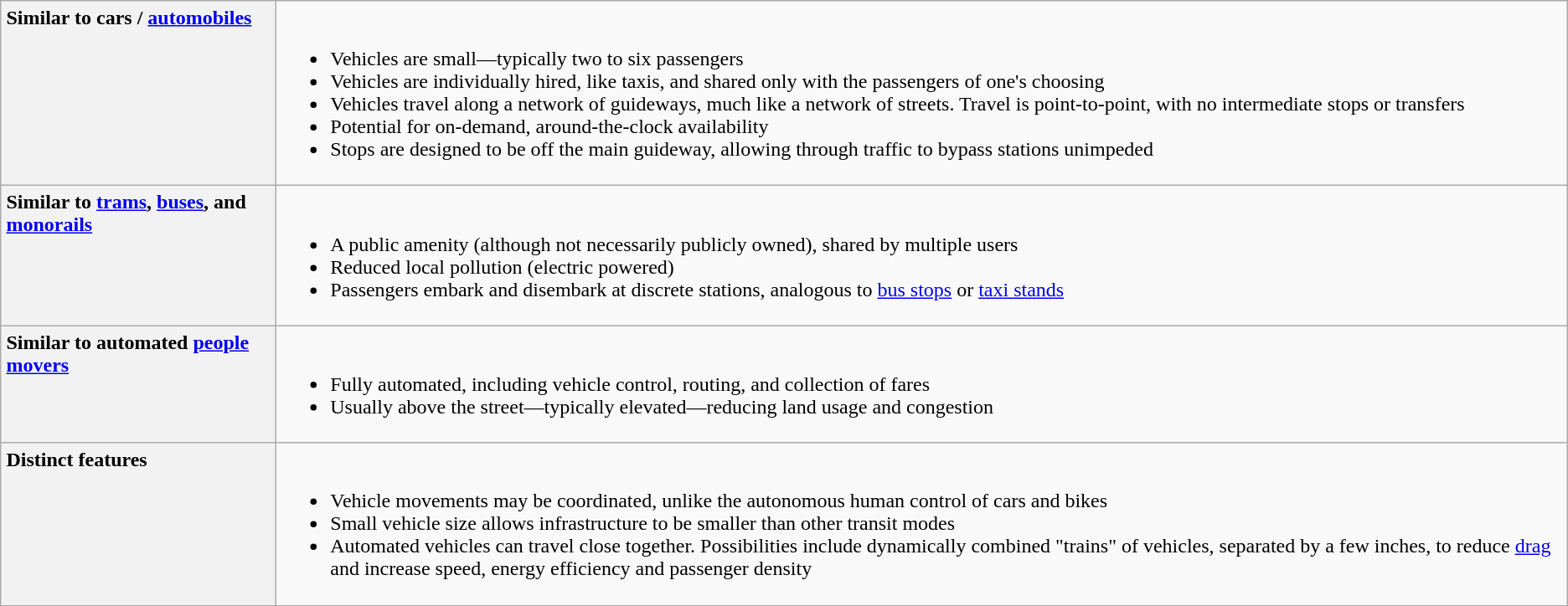<table class="wikitable">
<tr>
<th style="text-align:left; vertical-align:top; padding:4px;">Similar to cars / <a href='#'>automobiles</a></th>
<td><br><ul><li>Vehicles are small—typically two to six passengers</li><li>Vehicles are individually hired, like taxis, and shared only with the passengers of one's choosing</li><li>Vehicles travel along a network of guideways, much like a network of streets.  Travel is point-to-point, with no intermediate stops or transfers</li><li>Potential for on-demand, around-the-clock availability</li><li>Stops are designed to be off the main guideway, allowing through traffic to bypass stations unimpeded</li></ul></td>
</tr>
<tr>
<th style="text-align:left; vertical-align:top; padding:4px;">Similar to <a href='#'>trams</a>, <a href='#'>buses</a>, and <a href='#'>monorails</a></th>
<td><br><ul><li>A public amenity (although not necessarily publicly owned), shared by multiple users</li><li>Reduced local pollution (electric powered)</li><li>Passengers embark and disembark at discrete stations, analogous to <a href='#'>bus stops</a> or <a href='#'>taxi stands</a></li></ul></td>
</tr>
<tr>
<th style="text-align:left; vertical-align:top; padding:4px;">Similar to automated <a href='#'>people movers</a></th>
<td><br><ul><li>Fully automated, including vehicle control, routing, and collection of fares</li><li>Usually above the street—typically elevated—reducing land usage and congestion</li></ul></td>
</tr>
<tr>
<th style="text-align:left; vertical-align:top; padding:4px;">Distinct features</th>
<td><br><ul><li>Vehicle movements may be coordinated, unlike the autonomous human control of cars and bikes</li><li>Small vehicle size allows infrastructure to be smaller than other transit modes</li><li>Automated vehicles can travel close together. Possibilities include dynamically combined "trains" of vehicles, separated by a few inches, to reduce <a href='#'>drag</a> and increase speed, energy efficiency and passenger density</li></ul></td>
</tr>
</table>
